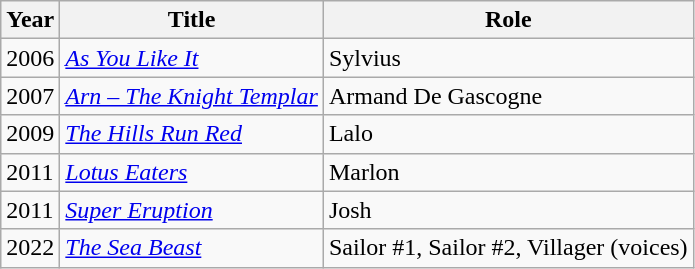<table class="wikitable" style="font-size: 100%;">
<tr>
<th>Year</th>
<th>Title</th>
<th>Role</th>
</tr>
<tr>
<td>2006</td>
<td><em><a href='#'>As You Like It</a></em></td>
<td>Sylvius</td>
</tr>
<tr>
<td>2007</td>
<td><em><a href='#'>Arn – The Knight Templar</a></em></td>
<td>Armand De Gascogne</td>
</tr>
<tr>
<td>2009</td>
<td><em><a href='#'>The Hills Run Red</a></em></td>
<td>Lalo</td>
</tr>
<tr>
<td>2011</td>
<td><em><a href='#'>Lotus Eaters</a></em></td>
<td>Marlon</td>
</tr>
<tr>
<td>2011</td>
<td><em><a href='#'>Super Eruption</a></em></td>
<td>Josh</td>
</tr>
<tr>
<td>2022</td>
<td><em><a href='#'>The Sea Beast</a></em></td>
<td>Sailor #1, Sailor #2, Villager (voices)</td>
</tr>
</table>
